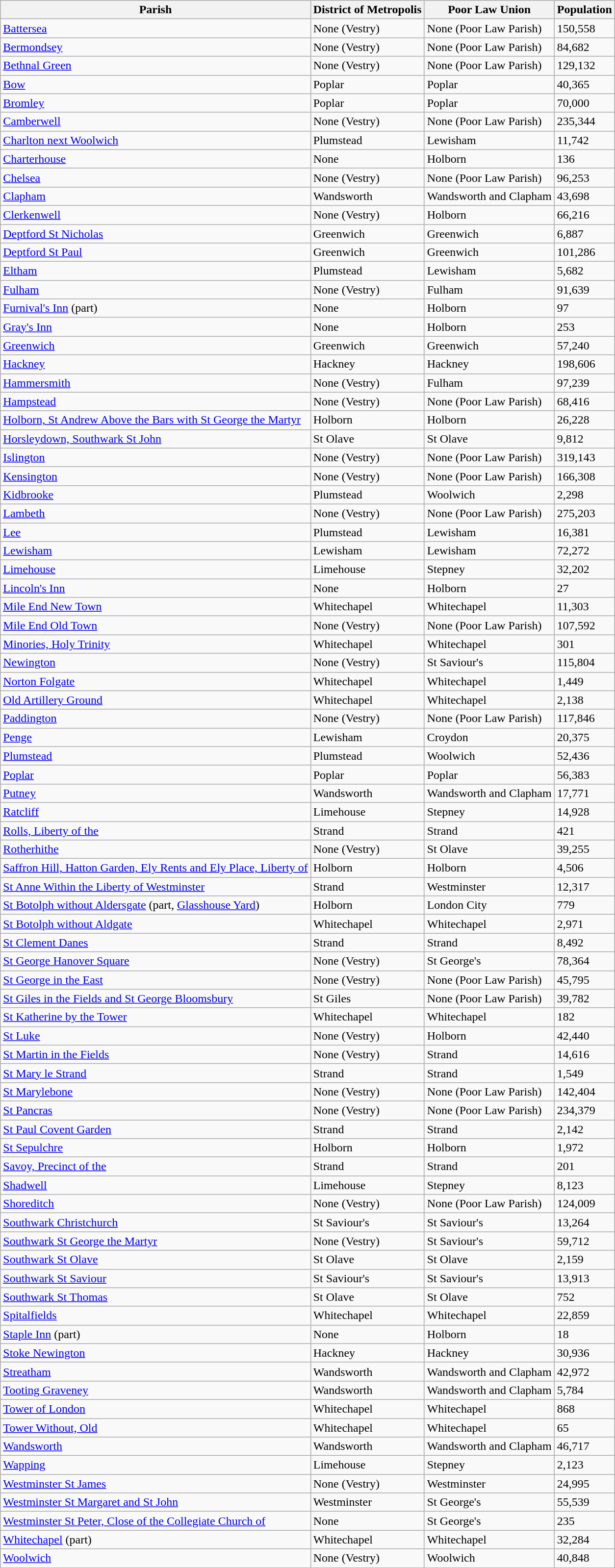<table class="wikitable sortable">
<tr>
<th>Parish</th>
<th>District of Metropolis</th>
<th>Poor Law Union</th>
<th>Population</th>
</tr>
<tr>
<td><a href='#'>Battersea</a></td>
<td>None (Vestry)</td>
<td>None (Poor Law Parish)</td>
<td>150,558</td>
</tr>
<tr>
<td><a href='#'>Bermondsey</a></td>
<td>None (Vestry)</td>
<td>None (Poor Law Parish)</td>
<td>84,682</td>
</tr>
<tr>
<td><a href='#'>Bethnal Green</a></td>
<td>None (Vestry)</td>
<td>None (Poor Law Parish)</td>
<td>129,132</td>
</tr>
<tr>
<td><a href='#'>Bow</a></td>
<td>Poplar</td>
<td>Poplar</td>
<td>40,365</td>
</tr>
<tr>
<td><a href='#'>Bromley</a></td>
<td>Poplar</td>
<td>Poplar</td>
<td>70,000</td>
</tr>
<tr>
<td><a href='#'>Camberwell</a></td>
<td>None (Vestry)</td>
<td>None (Poor Law Parish)</td>
<td>235,344</td>
</tr>
<tr>
<td><a href='#'>Charlton next Woolwich</a></td>
<td>Plumstead</td>
<td>Lewisham</td>
<td>11,742</td>
</tr>
<tr>
<td><a href='#'>Charterhouse</a></td>
<td>None</td>
<td>Holborn</td>
<td>136</td>
</tr>
<tr>
<td><a href='#'>Chelsea</a></td>
<td>None (Vestry)</td>
<td>None (Poor Law Parish)</td>
<td>96,253</td>
</tr>
<tr>
<td><a href='#'>Clapham</a></td>
<td>Wandsworth</td>
<td>Wandsworth and Clapham</td>
<td>43,698</td>
</tr>
<tr>
<td><a href='#'>Clerkenwell</a></td>
<td>None (Vestry)</td>
<td>Holborn</td>
<td>66,216</td>
</tr>
<tr>
<td><a href='#'>Deptford St Nicholas</a></td>
<td>Greenwich</td>
<td>Greenwich</td>
<td>6,887</td>
</tr>
<tr>
<td><a href='#'>Deptford St Paul</a></td>
<td>Greenwich</td>
<td>Greenwich</td>
<td>101,286</td>
</tr>
<tr>
<td><a href='#'>Eltham</a></td>
<td>Plumstead</td>
<td>Lewisham</td>
<td>5,682</td>
</tr>
<tr>
<td><a href='#'>Fulham</a></td>
<td>None (Vestry)</td>
<td>Fulham</td>
<td>91,639</td>
</tr>
<tr>
<td><a href='#'>Furnival's Inn</a> (part)</td>
<td>None</td>
<td>Holborn</td>
<td>97</td>
</tr>
<tr>
<td><a href='#'>Gray's Inn</a></td>
<td>None</td>
<td>Holborn</td>
<td>253</td>
</tr>
<tr>
<td><a href='#'>Greenwich</a></td>
<td>Greenwich</td>
<td>Greenwich</td>
<td>57,240</td>
</tr>
<tr>
<td><a href='#'>Hackney</a></td>
<td>Hackney</td>
<td>Hackney</td>
<td>198,606</td>
</tr>
<tr>
<td><a href='#'>Hammersmith</a></td>
<td>None (Vestry)</td>
<td>Fulham</td>
<td>97,239</td>
</tr>
<tr>
<td><a href='#'>Hampstead</a></td>
<td>None (Vestry)</td>
<td>None (Poor Law Parish)</td>
<td>68,416</td>
</tr>
<tr>
<td><a href='#'>Holborn, St Andrew Above the Bars with St George the Martyr</a></td>
<td>Holborn</td>
<td>Holborn</td>
<td>26,228</td>
</tr>
<tr>
<td><a href='#'>Horsleydown, Southwark St John</a></td>
<td>St Olave</td>
<td>St Olave</td>
<td>9,812</td>
</tr>
<tr>
<td><a href='#'>Islington</a></td>
<td>None (Vestry)</td>
<td>None (Poor Law Parish)</td>
<td>319,143</td>
</tr>
<tr>
<td><a href='#'>Kensington</a></td>
<td>None (Vestry)</td>
<td>None (Poor Law Parish)</td>
<td>166,308</td>
</tr>
<tr>
<td><a href='#'>Kidbrooke</a></td>
<td>Plumstead</td>
<td>Woolwich</td>
<td>2,298</td>
</tr>
<tr>
<td><a href='#'>Lambeth</a></td>
<td>None (Vestry)</td>
<td>None (Poor Law Parish)</td>
<td>275,203</td>
</tr>
<tr>
<td><a href='#'>Lee</a></td>
<td>Plumstead</td>
<td>Lewisham</td>
<td>16,381</td>
</tr>
<tr>
<td><a href='#'>Lewisham</a></td>
<td>Lewisham</td>
<td>Lewisham</td>
<td>72,272</td>
</tr>
<tr>
<td><a href='#'>Limehouse</a></td>
<td>Limehouse</td>
<td>Stepney</td>
<td>32,202</td>
</tr>
<tr>
<td><a href='#'>Lincoln's Inn</a></td>
<td>None</td>
<td>Holborn</td>
<td>27</td>
</tr>
<tr>
<td><a href='#'>Mile End New Town</a></td>
<td>Whitechapel</td>
<td>Whitechapel</td>
<td>11,303</td>
</tr>
<tr>
<td><a href='#'>Mile End Old Town</a></td>
<td>None (Vestry)</td>
<td>None (Poor Law Parish)</td>
<td>107,592</td>
</tr>
<tr>
<td><a href='#'>Minories, Holy Trinity</a></td>
<td>Whitechapel</td>
<td>Whitechapel</td>
<td>301</td>
</tr>
<tr>
<td><a href='#'>Newington</a></td>
<td>None (Vestry)</td>
<td>St Saviour's</td>
<td>115,804</td>
</tr>
<tr>
<td><a href='#'>Norton Folgate</a></td>
<td>Whitechapel</td>
<td>Whitechapel</td>
<td>1,449</td>
</tr>
<tr>
<td><a href='#'>Old Artillery Ground</a></td>
<td>Whitechapel</td>
<td>Whitechapel</td>
<td>2,138</td>
</tr>
<tr>
<td><a href='#'>Paddington</a></td>
<td>None (Vestry)</td>
<td>None (Poor Law Parish)</td>
<td>117,846</td>
</tr>
<tr>
<td><a href='#'>Penge</a></td>
<td>Lewisham</td>
<td>Croydon</td>
<td>20,375</td>
</tr>
<tr>
<td><a href='#'>Plumstead</a></td>
<td>Plumstead</td>
<td>Woolwich</td>
<td>52,436</td>
</tr>
<tr>
<td><a href='#'>Poplar</a></td>
<td>Poplar</td>
<td>Poplar</td>
<td>56,383</td>
</tr>
<tr>
<td><a href='#'>Putney</a></td>
<td>Wandsworth</td>
<td>Wandsworth and Clapham</td>
<td>17,771</td>
</tr>
<tr>
<td><a href='#'>Ratcliff</a></td>
<td>Limehouse</td>
<td>Stepney</td>
<td>14,928</td>
</tr>
<tr>
<td><a href='#'>Rolls, Liberty of the</a></td>
<td>Strand</td>
<td>Strand</td>
<td>421</td>
</tr>
<tr>
<td><a href='#'>Rotherhithe</a></td>
<td>None (Vestry)</td>
<td>St Olave</td>
<td>39,255</td>
</tr>
<tr>
<td><a href='#'>Saffron Hill, Hatton Garden, Ely Rents and Ely Place, Liberty of</a></td>
<td>Holborn</td>
<td>Holborn</td>
<td>4,506</td>
</tr>
<tr>
<td><a href='#'>St Anne Within the Liberty of Westminster</a></td>
<td>Strand</td>
<td>Westminster</td>
<td>12,317</td>
</tr>
<tr>
<td><a href='#'>St Botolph without Aldersgate</a> (part, <a href='#'>Glasshouse Yard</a>)</td>
<td>Holborn</td>
<td>London City</td>
<td>779</td>
</tr>
<tr>
<td><a href='#'>St Botolph without Aldgate</a></td>
<td>Whitechapel</td>
<td>Whitechapel</td>
<td>2,971</td>
</tr>
<tr>
<td><a href='#'>St Clement Danes</a></td>
<td>Strand</td>
<td>Strand</td>
<td>8,492</td>
</tr>
<tr>
<td><a href='#'>St George Hanover Square</a></td>
<td>None (Vestry)</td>
<td>St George's</td>
<td>78,364</td>
</tr>
<tr>
<td><a href='#'>St George in the East</a></td>
<td>None (Vestry)</td>
<td>None (Poor Law Parish)</td>
<td>45,795</td>
</tr>
<tr>
<td><a href='#'>St Giles in the Fields and St George Bloomsbury</a></td>
<td>St Giles</td>
<td>None (Poor Law Parish)</td>
<td>39,782</td>
</tr>
<tr>
<td><a href='#'>St Katherine by the Tower</a></td>
<td>Whitechapel</td>
<td>Whitechapel</td>
<td>182</td>
</tr>
<tr>
<td><a href='#'>St Luke</a></td>
<td>None (Vestry)</td>
<td>Holborn</td>
<td>42,440</td>
</tr>
<tr>
<td><a href='#'>St Martin in the Fields</a></td>
<td>None (Vestry)</td>
<td>Strand</td>
<td>14,616</td>
</tr>
<tr>
<td><a href='#'>St Mary le Strand</a></td>
<td>Strand</td>
<td>Strand</td>
<td>1,549</td>
</tr>
<tr>
<td><a href='#'>St Marylebone</a></td>
<td>None (Vestry)</td>
<td>None (Poor Law Parish)</td>
<td>142,404</td>
</tr>
<tr>
<td><a href='#'>St Pancras</a></td>
<td>None (Vestry)</td>
<td>None (Poor Law Parish)</td>
<td>234,379</td>
</tr>
<tr>
<td><a href='#'>St Paul Covent Garden</a></td>
<td>Strand</td>
<td>Strand</td>
<td>2,142</td>
</tr>
<tr>
<td><a href='#'>St Sepulchre</a></td>
<td>Holborn</td>
<td>Holborn</td>
<td>1,972</td>
</tr>
<tr>
<td><a href='#'>Savoy, Precinct of the</a></td>
<td>Strand</td>
<td>Strand</td>
<td>201</td>
</tr>
<tr>
<td><a href='#'>Shadwell</a></td>
<td>Limehouse</td>
<td>Stepney</td>
<td>8,123</td>
</tr>
<tr>
<td><a href='#'>Shoreditch</a></td>
<td>None (Vestry)</td>
<td>None (Poor Law Parish)</td>
<td>124,009</td>
</tr>
<tr>
<td><a href='#'>Southwark Christchurch</a></td>
<td>St Saviour's</td>
<td>St Saviour's</td>
<td>13,264</td>
</tr>
<tr>
<td><a href='#'>Southwark St George the Martyr</a></td>
<td>None (Vestry)</td>
<td>St Saviour's</td>
<td>59,712</td>
</tr>
<tr>
<td><a href='#'>Southwark St Olave</a></td>
<td>St Olave</td>
<td>St Olave</td>
<td>2,159</td>
</tr>
<tr>
<td><a href='#'>Southwark St Saviour</a></td>
<td>St Saviour's</td>
<td>St Saviour's</td>
<td>13,913</td>
</tr>
<tr>
<td><a href='#'>Southwark St Thomas</a></td>
<td>St Olave</td>
<td>St Olave</td>
<td>752</td>
</tr>
<tr>
<td><a href='#'>Spitalfields</a></td>
<td>Whitechapel</td>
<td>Whitechapel</td>
<td>22,859</td>
</tr>
<tr>
<td><a href='#'>Staple Inn</a> (part)</td>
<td>None</td>
<td>Holborn</td>
<td>18</td>
</tr>
<tr>
<td><a href='#'>Stoke Newington</a></td>
<td>Hackney</td>
<td>Hackney</td>
<td>30,936</td>
</tr>
<tr>
<td><a href='#'>Streatham</a></td>
<td>Wandsworth</td>
<td>Wandsworth and Clapham</td>
<td>42,972</td>
</tr>
<tr>
<td><a href='#'>Tooting Graveney</a></td>
<td>Wandsworth</td>
<td>Wandsworth and Clapham</td>
<td>5,784</td>
</tr>
<tr>
<td><a href='#'>Tower of London</a></td>
<td>Whitechapel</td>
<td>Whitechapel</td>
<td>868</td>
</tr>
<tr>
<td><a href='#'>Tower Without, Old</a></td>
<td>Whitechapel</td>
<td>Whitechapel</td>
<td>65</td>
</tr>
<tr>
<td><a href='#'>Wandsworth</a></td>
<td>Wandsworth</td>
<td>Wandsworth and Clapham</td>
<td>46,717</td>
</tr>
<tr>
<td><a href='#'>Wapping</a></td>
<td>Limehouse</td>
<td>Stepney</td>
<td>2,123</td>
</tr>
<tr>
<td><a href='#'>Westminster St James</a></td>
<td>None (Vestry)</td>
<td>Westminster</td>
<td>24,995</td>
</tr>
<tr>
<td><a href='#'>Westminster St Margaret and St John</a></td>
<td>Westminster</td>
<td>St George's</td>
<td>55,539</td>
</tr>
<tr>
<td><a href='#'>Westminster St Peter, Close of the Collegiate Church of</a></td>
<td>None</td>
<td>St George's</td>
<td>235</td>
</tr>
<tr>
<td><a href='#'>Whitechapel</a> (part)</td>
<td>Whitechapel</td>
<td>Whitechapel</td>
<td>32,284</td>
</tr>
<tr>
<td><a href='#'>Woolwich</a></td>
<td>None (Vestry)</td>
<td>Woolwich</td>
<td>40,848</td>
</tr>
</table>
